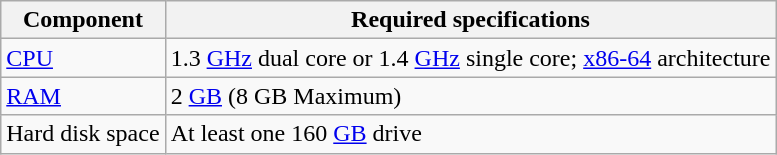<table class="wikitable">
<tr>
<th>Component</th>
<th>Required specifications</th>
</tr>
<tr>
<td><a href='#'>CPU</a></td>
<td>1.3 <a href='#'>GHz</a> dual core or 1.4 <a href='#'>GHz</a> single core; <a href='#'>x86-64</a> architecture</td>
</tr>
<tr>
<td><a href='#'>RAM</a></td>
<td>2 <a href='#'>GB</a> (8 GB Maximum)</td>
</tr>
<tr>
<td>Hard disk space</td>
<td>At least one 160 <a href='#'>GB</a> drive</td>
</tr>
</table>
